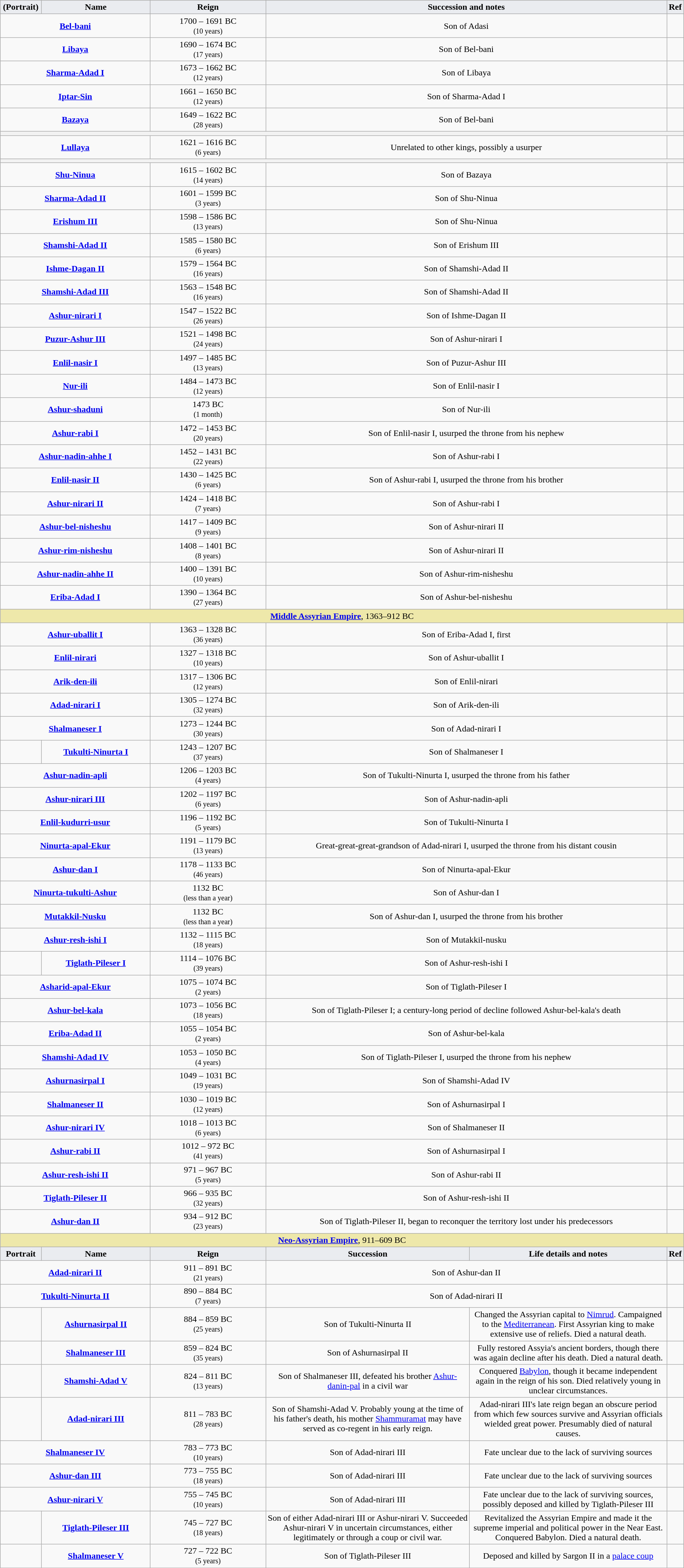<table class="wikitable" style="text-align:center; width:100%;">
<tr>
<td style="background:#EAECF0;"><strong>(Portrait)</strong></td>
<td style="background:#EAECF0;"><strong>Name</strong></td>
<td style="background:#EAECF0;"><strong>Reign</strong></td>
<td style="background:#EAECF0;" colspan=2><strong>Succession and notes</strong></td>
<td style="background:#EAECF0;"><strong>Ref</strong></td>
</tr>
<tr>
<td colspan=2><strong><a href='#'>Bel-bani</a></strong><br><small></small></td>
<td> 1700 – 1691 BC<br><small>(10 years)</small></td>
<td colspan=2>Son of Adasi</td>
<td></td>
</tr>
<tr>
<td colspan=2><strong><a href='#'>Libaya</a></strong><br><small></small></td>
<td> 1690 – 1674 BC<br><small>(17 years)</small></td>
<td colspan=2>Son of Bel-bani</td>
<td></td>
</tr>
<tr>
<td colspan=2><strong><a href='#'>Sharma-Adad I</a></strong><br><small></small></td>
<td> 1673 – 1662 BC<br><small>(12 years)</small></td>
<td colspan=2>Son of Libaya</td>
<td></td>
</tr>
<tr>
<td colspan=2><strong><a href='#'>Iptar-Sin</a></strong><br><small></small></td>
<td> 1661 – 1650 BC<br><small>(12 years)</small></td>
<td colspan=2>Son of Sharma-Adad I</td>
<td></td>
</tr>
<tr>
<td colspan=2><strong><a href='#'>Bazaya</a></strong><br><small></small></td>
<td> 1649 – 1622 BC<br><small>(28 years)</small></td>
<td colspan=2>Son of Bel-bani</td>
<td></td>
</tr>
<tr>
<th colspan="6"></th>
</tr>
<tr>
<td colspan=2><strong><a href='#'>Lullaya</a></strong><br><small></small></td>
<td> 1621 – 1616 BC<br><small>(6 years)</small></td>
<td colspan=2>Unrelated to other kings, possibly a usurper</td>
<td></td>
</tr>
<tr>
<th colspan="6"></th>
</tr>
<tr>
<td colspan=2><strong><a href='#'>Shu-Ninua</a></strong><br><small></small></td>
<td> 1615 – 1602 BC<br><small>(14 years)</small></td>
<td colspan=2>Son of Bazaya</td>
<td></td>
</tr>
<tr>
<td colspan=2><strong><a href='#'>Sharma-Adad II</a></strong><br><small></small></td>
<td> 1601 – 1599 BC<br><small>(3 years)</small></td>
<td colspan=2>Son of Shu-Ninua</td>
<td></td>
</tr>
<tr>
<td colspan=2><strong><a href='#'>Erishum III</a></strong><br><small></small></td>
<td> 1598 – 1586 BC<br><small>(13 years)</small></td>
<td colspan=2>Son of Shu-Ninua</td>
<td></td>
</tr>
<tr>
<td colspan=2><strong><a href='#'>Shamshi-Adad II</a></strong><br><small></small></td>
<td> 1585 – 1580 BC<br><small>(6 years)</small></td>
<td colspan=2>Son of Erishum III</td>
<td></td>
</tr>
<tr>
<td colspan=2><strong><a href='#'>Ishme-Dagan II</a></strong><br><small></small></td>
<td> 1579 – 1564 BC<br><small>(16 years)</small></td>
<td colspan=2>Son of Shamshi-Adad II</td>
<td></td>
</tr>
<tr>
<td colspan=2><strong><a href='#'>Shamshi-Adad III</a></strong><br><small></small></td>
<td> 1563 – 1548 BC<br><small>(16 years)</small></td>
<td colspan=2>Son of Shamshi-Adad II</td>
<td></td>
</tr>
<tr>
<td colspan=2><strong><a href='#'>Ashur-nirari I</a></strong><br><small></small></td>
<td> 1547 – 1522 BC<br><small>(26 years)</small></td>
<td colspan=2>Son of Ishme-Dagan II</td>
<td></td>
</tr>
<tr>
<td colspan=2><strong><a href='#'>Puzur-Ashur III</a></strong><br><small></small></td>
<td> 1521 – 1498 BC<br><small>(24 years)</small></td>
<td colspan=2>Son of Ashur-nirari I</td>
<td></td>
</tr>
<tr>
<td colspan=2><strong><a href='#'>Enlil-nasir I</a></strong><br><small></small></td>
<td> 1497 – 1485 BC<br><small>(13 years)</small></td>
<td colspan=2>Son of Puzur-Ashur III</td>
<td></td>
</tr>
<tr>
<td colspan=2><strong><a href='#'>Nur-ili</a></strong><br><small></small></td>
<td> 1484 – 1473 BC<br><small>(12 years)</small></td>
<td colspan=2>Son of Enlil-nasir I</td>
<td></td>
</tr>
<tr>
<td colspan=2><strong><a href='#'>Ashur-shaduni</a></strong><br><small></small></td>
<td> 1473 BC<br><small>(1 month)</small></td>
<td colspan=2>Son of Nur-ili</td>
<td></td>
</tr>
<tr>
<td colspan=2><strong><a href='#'>Ashur-rabi I</a></strong><br><small></small></td>
<td> 1472 – 1453 BC<br><small>(20 years)</small></td>
<td colspan=2>Son of Enlil-nasir I, usurped the throne from his nephew</td>
<td></td>
</tr>
<tr>
<td colspan=2><strong><a href='#'>Ashur-nadin-ahhe I</a></strong><br><small></small></td>
<td> 1452 – 1431 BC<br><small>(22 years)</small></td>
<td colspan=2>Son of Ashur-rabi I</td>
<td></td>
</tr>
<tr>
<td colspan=2><strong><a href='#'>Enlil-nasir II</a></strong><br><small></small></td>
<td> 1430 – 1425 BC<br><small>(6 years)</small></td>
<td colspan=2>Son of Ashur-rabi I, usurped the throne from his brother</td>
<td></td>
</tr>
<tr>
<td colspan=2><strong><a href='#'>Ashur-nirari II</a></strong><br><small></small></td>
<td> 1424 – 1418 BC<br><small>(7 years)</small></td>
<td colspan=2>Son of Ashur-rabi I</td>
<td></td>
</tr>
<tr>
<td colspan=2><strong><a href='#'>Ashur-bel-nisheshu</a></strong><br><small></small></td>
<td> 1417 – 1409 BC<br><small>(9 years)</small></td>
<td colspan=2>Son of Ashur-nirari II</td>
<td></td>
</tr>
<tr>
<td colspan=2><strong><a href='#'>Ashur-rim-nisheshu</a></strong><br><small></small></td>
<td> 1408 – 1401 BC<br><small>(8 years)</small></td>
<td colspan=2>Son of Ashur-nirari II</td>
<td></td>
</tr>
<tr>
<td colspan=2><strong><a href='#'>Ashur-nadin-ahhe II</a></strong><br><small></small></td>
<td> 1400 – 1391 BC<br><small>(10 years)</small></td>
<td colspan=2>Son of Ashur-rim-nisheshu</td>
<td></td>
</tr>
<tr>
<td colspan=2><strong><a href='#'>Eriba-Adad I</a></strong><br><small></small></td>
<td> 1390 – 1364 BC<br><small>(27 years)</small></td>
<td colspan=2>Son of Ashur-bel-nisheshu</td>
<td></td>
</tr>
<tr>
<td colspan=6 style="background-color:PaleGoldenrod"><strong><a href='#'>Middle Assyrian Empire</a></strong>, 1363–912 BC</td>
</tr>
<tr>
<td colspan=2><strong><a href='#'>Ashur-uballit I</a></strong><br><small></small></td>
<td> 1363 – 1328 BC<br><small>(36 years)</small></td>
<td colspan=2>Son of Eriba-Adad I, first </td>
<td></td>
</tr>
<tr>
<td colspan=2><strong><a href='#'>Enlil-nirari</a></strong><br><small></small></td>
<td> 1327 – 1318 BC<br><small>(10 years)</small></td>
<td colspan=2>Son of Ashur-uballit I</td>
<td></td>
</tr>
<tr>
<td colspan=2><strong><a href='#'>Arik-den-ili</a></strong><br><small></small></td>
<td> 1317 – 1306 BC<br><small>(12 years)</small></td>
<td colspan=2>Son of Enlil-nirari</td>
<td></td>
</tr>
<tr>
<td colspan=2><strong><a href='#'>Adad-nirari I</a></strong><br><small></small></td>
<td> 1305 – 1274 BC<br><small>(32 years)</small></td>
<td colspan=2>Son of Arik-den-ili</td>
<td></td>
</tr>
<tr>
<td colspan=2><strong><a href='#'>Shalmaneser I</a></strong><br><small></small></td>
<td> 1273 – 1244 BC<br><small>(30 years)</small></td>
<td colspan=2>Son of Adad-nirari I</td>
<td></td>
</tr>
<tr>
<td></td>
<td><strong><a href='#'>Tukulti-Ninurta I</a></strong><br><small></small></td>
<td> 1243 – 1207 BC<br><small>(37 years)</small></td>
<td colspan=2>Son of Shalmaneser I</td>
<td></td>
</tr>
<tr>
<td colspan=2><strong><a href='#'>Ashur-nadin-apli</a></strong><br><small></small></td>
<td> 1206 – 1203 BC<br><small>(4 years)</small></td>
<td colspan=2>Son of Tukulti-Ninurta I, usurped the throne from his father</td>
<td></td>
</tr>
<tr>
<td colspan=2><strong><a href='#'>Ashur-nirari III</a></strong><br><small></small></td>
<td> 1202 – 1197 BC<br><small>(6 years)</small></td>
<td colspan=2>Son of Ashur-nadin-apli</td>
<td></td>
</tr>
<tr>
<td colspan=2><strong><a href='#'>Enlil-kudurri-usur</a></strong><br><small></small></td>
<td> 1196 – 1192 BC<br><small>(5 years)</small></td>
<td colspan=2>Son of Tukulti-Ninurta I</td>
<td></td>
</tr>
<tr>
<td colspan=2><strong><a href='#'>Ninurta-apal-Ekur</a></strong><br><small></small></td>
<td> 1191 – 1179 BC<br><small>(13 years)</small></td>
<td colspan=2>Great-great-great-grandson of Adad-nirari I, usurped the throne from his distant cousin</td>
<td></td>
</tr>
<tr>
<td colspan=2><strong><a href='#'>Ashur-dan I</a></strong><br><small></small></td>
<td> 1178 – 1133 BC<br><small>(46 years)</small></td>
<td colspan=2>Son of Ninurta-apal-Ekur</td>
<td></td>
</tr>
<tr>
<td colspan=2><strong><a href='#'>Ninurta-tukulti-Ashur</a></strong><br><small></small></td>
<td> 1132 BC<br><small>(less than a year)</small></td>
<td colspan=2>Son of Ashur-dan I</td>
<td></td>
</tr>
<tr>
<td colspan=2><strong><a href='#'>Mutakkil-Nusku</a></strong><br><small></small></td>
<td> 1132 BC<br><small>(less than a year)</small></td>
<td colspan=2>Son of Ashur-dan I, usurped the throne from his brother</td>
<td></td>
</tr>
<tr>
<td colspan=2><strong><a href='#'>Ashur-resh-ishi I</a></strong><br><small></small></td>
<td>1132 – 1115 BC<br><small>(18 years)</small></td>
<td colspan=2>Son of Mutakkil-nusku</td>
<td></td>
</tr>
<tr>
<td></td>
<td><strong><a href='#'>Tiglath-Pileser I</a></strong><br><small></small></td>
<td>1114 – 1076 BC<br><small>(39 years)</small></td>
<td colspan=2>Son of Ashur-resh-ishi I</td>
<td></td>
</tr>
<tr>
<td colspan=2><strong><a href='#'>Asharid-apal-Ekur</a></strong><br><small></small></td>
<td>1075 – 1074 BC<br><small>(2 years)</small></td>
<td colspan=2>Son of Tiglath-Pileser I</td>
<td></td>
</tr>
<tr>
<td colspan=2><strong><a href='#'>Ashur-bel-kala</a></strong><br><small></small></td>
<td>1073 – 1056 BC<br><small>(18 years)</small></td>
<td colspan=2>Son of Tiglath-Pileser I; a century-long period of decline followed Ashur-bel-kala's death</td>
<td></td>
</tr>
<tr>
<td colspan=2><strong><a href='#'>Eriba-Adad II</a></strong><br><small></small></td>
<td>1055 – 1054 BC<br><small>(2 years)</small></td>
<td colspan=2>Son of Ashur-bel-kala</td>
<td></td>
</tr>
<tr>
<td colspan=2><strong><a href='#'>Shamshi-Adad IV</a></strong><br><small></small></td>
<td>1053 – 1050 BC<br><small>(4 years)</small></td>
<td colspan=2>Son of Tiglath-Pileser I, usurped the throne from his nephew</td>
<td></td>
</tr>
<tr>
<td colspan=2><strong><a href='#'>Ashurnasirpal I</a></strong><br><small></small></td>
<td>1049 – 1031 BC<br><small>(19 years)</small></td>
<td colspan=2>Son of Shamshi-Adad IV</td>
<td></td>
</tr>
<tr>
<td colspan=2><strong><a href='#'>Shalmaneser II</a></strong><br><small></small></td>
<td>1030 – 1019 BC<br><small>(12 years)</small></td>
<td colspan=2>Son of Ashurnasirpal I</td>
<td></td>
</tr>
<tr>
<td colspan=2><strong><a href='#'>Ashur-nirari IV</a></strong><br><small></small></td>
<td>1018 – 1013 BC<br><small>(6 years)</small></td>
<td colspan=2>Son of Shalmaneser II</td>
<td></td>
</tr>
<tr>
<td colspan=2><strong><a href='#'>Ashur-rabi II</a></strong><br><small></small></td>
<td>1012 – 972 BC<br><small>(41 years)</small></td>
<td colspan=2>Son of Ashurnasirpal I</td>
<td></td>
</tr>
<tr>
<td colspan=2><strong><a href='#'>Ashur-resh-ishi II</a></strong><br><small></small></td>
<td>971 – 967 BC<br><small>(5 years)</small></td>
<td colspan=2>Son of Ashur-rabi II</td>
<td></td>
</tr>
<tr>
<td colspan=2><strong><a href='#'>Tiglath-Pileser II</a></strong><br><small></small></td>
<td>966 – 935 BC<br><small>(32 years)</small></td>
<td colspan=2>Son of Ashur-resh-ishi II</td>
<td></td>
</tr>
<tr>
<td colspan=2><strong><a href='#'>Ashur-dan II</a></strong><br><small></small></td>
<td>934 – 912 BC<br><small>(23 years)</small></td>
<td colspan=2>Son of Tiglath-Pileser II, began to reconquer the territory lost under his predecessors</td>
<td></td>
</tr>
<tr>
<td colspan=6 style="background-color:PaleGoldenrod"><strong><a href='#'>Neo-Assyrian Empire</a></strong>, 911–609 BC</td>
</tr>
<tr>
<td style="background:#EAECF0;" width="6%"><strong>Portrait</strong></td>
<td style="background:#EAECF0;" width="16%"><strong>Name</strong></td>
<td style="background:#EAECF0;" width="17%"><strong>Reign</strong></td>
<td style="background:#EAECF0;" width="30%"><strong>Succession</strong></td>
<td style="background:#EAECF0;" width="29%"><strong>Life details and notes</strong></td>
<td style="background:#EAECF0;" width="2%"><strong>Ref</strong></td>
</tr>
<tr>
<td colspan=2><strong><a href='#'>Adad-nirari II</a></strong><br><small></small></td>
<td>911 – 891 BC<br><small>(21 years)</small></td>
<td colspan=2>Son of Ashur-dan II</td>
<td></td>
</tr>
<tr>
<td colspan=2><strong><a href='#'>Tukulti-Ninurta II</a></strong><br><small></small></td>
<td>890 – 884 BC<br><small>(7 years)</small></td>
<td colspan=2>Son of Adad-nirari II</td>
<td></td>
</tr>
<tr>
<td></td>
<td><strong><a href='#'>Ashurnasirpal II</a></strong><br><small></small></td>
<td>884 – 859 BC<br><small>(25 years)</small></td>
<td>Son of Tukulti-Ninurta II</td>
<td>Changed the Assyrian capital to <a href='#'>Nimrud</a>. Campaigned to the <a href='#'>Mediterranean</a>. First Assyrian king to make extensive use of reliefs. Died a natural death.</td>
<td></td>
</tr>
<tr>
<td></td>
<td><strong><a href='#'>Shalmaneser III</a></strong><br><small></small></td>
<td>859 – 824 BC<br><small>(35 years)</small></td>
<td>Son of Ashurnasirpal II</td>
<td>Fully restored Assyia's ancient borders, though there was again decline after his death. Died a natural death.</td>
<td></td>
</tr>
<tr>
<td></td>
<td><strong><a href='#'>Shamshi-Adad V</a></strong><br><small></small></td>
<td>824 – 811 BC<br><small>(13 years)</small></td>
<td>Son of Shalmaneser III, defeated his brother <a href='#'>Ashur-danin-pal</a> in a civil war</td>
<td>Conquered <a href='#'>Babylon</a>, though it became independent again in the reign of his son. Died relatively young in unclear circumstances.</td>
<td></td>
</tr>
<tr>
<td></td>
<td><strong><a href='#'>Adad-nirari III</a></strong><br><small></small></td>
<td>811 – 783 BC<br><small>(28 years)</small></td>
<td>Son of Shamshi-Adad V. Probably young at the time of his father's death, his mother <a href='#'>Shammuramat</a> may have served as co-regent in his early reign.</td>
<td>Adad-nirari III's late reign began an obscure period from which few sources survive and Assyrian officials wielded great power. Presumably died of natural causes.</td>
<td></td>
</tr>
<tr>
<td colspan=2><strong><a href='#'>Shalmaneser IV</a></strong><br><small></small></td>
<td>783 – 773 BC<br><small>(10 years)</small></td>
<td>Son of Adad-nirari III</td>
<td>Fate unclear due to the lack of surviving sources</td>
<td></td>
</tr>
<tr>
<td colspan=2><strong><a href='#'>Ashur-dan III</a></strong><br><small></small></td>
<td>773 – 755 BC<br><small>(18 years)</small></td>
<td>Son of Adad-nirari III</td>
<td>Fate unclear due to the lack of surviving sources</td>
<td></td>
</tr>
<tr>
<td colspan=2><strong><a href='#'>Ashur-nirari V</a></strong><br><small></small></td>
<td>755 – 745 BC<br><small>(10 years)</small></td>
<td>Son of Adad-nirari III</td>
<td>Fate unclear due to the lack of surviving sources, possibly deposed and killed by Tiglath-Pileser III</td>
<td></td>
</tr>
<tr>
<td></td>
<td><strong><a href='#'>Tiglath-Pileser III</a></strong><br><small></small></td>
<td>745 – 727 BC<br><small>(18 years)</small></td>
<td>Son of either Adad-nirari III or Ashur-nirari V. Succeeded Ashur-nirari V in uncertain circumstances, either legitimately or through a coup or civil war.</td>
<td>Revitalized the Assyrian Empire and made it the supreme imperial and political power in the Near East. Conquered Babylon. Died a natural death.</td>
<td></td>
</tr>
<tr>
<td></td>
<td><strong><a href='#'>Shalmaneser V</a></strong><br><small></small></td>
<td>727 – 722 BC<br><small>(5 years)</small></td>
<td>Son of Tiglath-Pileser III</td>
<td>Deposed and killed by Sargon II in a <a href='#'>palace coup</a></td>
<td></td>
</tr>
</table>
